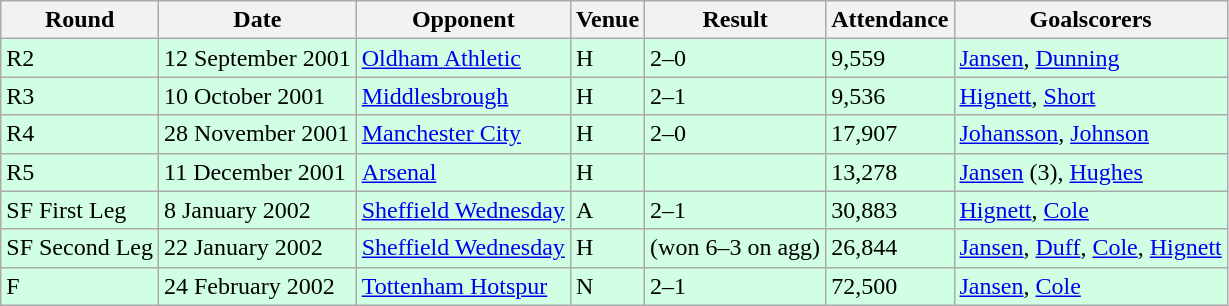<table class="wikitable">
<tr>
<th>Round</th>
<th>Date</th>
<th>Opponent</th>
<th>Venue</th>
<th>Result</th>
<th>Attendance</th>
<th>Goalscorers</th>
</tr>
<tr style="background-color: #d0ffe3;">
<td>R2</td>
<td>12 September 2001</td>
<td><a href='#'>Oldham Athletic</a></td>
<td>H</td>
<td>2–0</td>
<td>9,559</td>
<td><a href='#'>Jansen</a>, <a href='#'>Dunning</a></td>
</tr>
<tr style="background-color: #d0ffe3;">
<td>R3</td>
<td>10 October 2001</td>
<td><a href='#'>Middlesbrough</a></td>
<td>H</td>
<td>2–1 </td>
<td>9,536</td>
<td><a href='#'>Hignett</a>, <a href='#'>Short</a></td>
</tr>
<tr style="background-color: #d0ffe3;">
<td>R4</td>
<td>28 November 2001</td>
<td><a href='#'>Manchester City</a></td>
<td>H</td>
<td>2–0</td>
<td>17,907</td>
<td><a href='#'>Johansson</a>, <a href='#'>Johnson</a></td>
</tr>
<tr style="background-color: #d0ffe3;">
<td>R5</td>
<td>11 December 2001</td>
<td><a href='#'>Arsenal</a></td>
<td>H</td>
<td></td>
<td>13,278</td>
<td><a href='#'>Jansen</a> (3), <a href='#'>Hughes</a></td>
</tr>
<tr style="background-color: #d0ffe3;">
<td>SF First Leg</td>
<td>8 January 2002</td>
<td><a href='#'>Sheffield Wednesday</a></td>
<td>A</td>
<td>2–1</td>
<td>30,883</td>
<td><a href='#'>Hignett</a>, <a href='#'>Cole</a></td>
</tr>
<tr style="background-color: #d0ffe3;">
<td>SF Second Leg</td>
<td>22 January 2002</td>
<td><a href='#'>Sheffield Wednesday</a></td>
<td>H</td>
<td> (won 6–3 on agg)</td>
<td>26,844</td>
<td><a href='#'>Jansen</a>, <a href='#'>Duff</a>, <a href='#'>Cole</a>, <a href='#'>Hignett</a></td>
</tr>
<tr style="background-color: #d0ffe3;">
<td>F</td>
<td>24 February 2002</td>
<td><a href='#'>Tottenham Hotspur</a></td>
<td>N</td>
<td>2–1</td>
<td>72,500</td>
<td><a href='#'>Jansen</a>, <a href='#'>Cole</a></td>
</tr>
</table>
